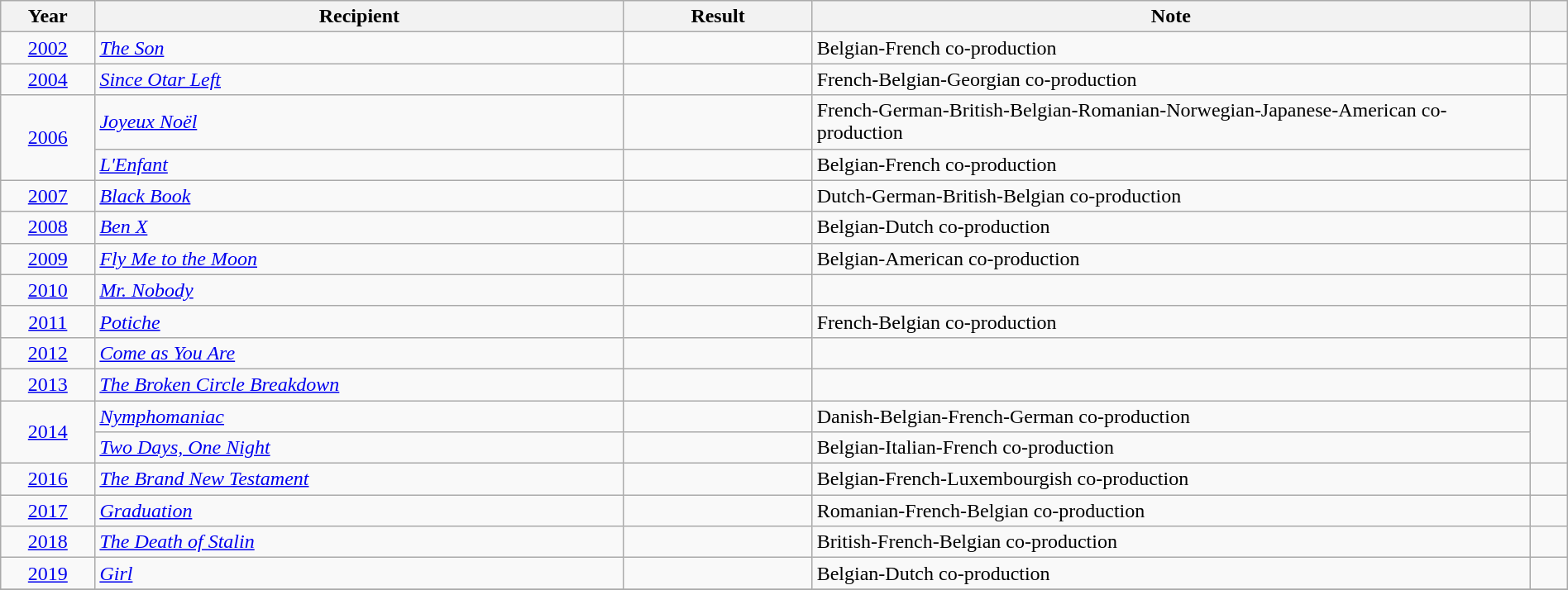<table class="wikitable plainrowheaders" width="100%">
<tr>
<th width="5%">Year<br></th>
<th width="28%">Recipient</th>
<th width="10%">Result</th>
<th width="38%">Note</th>
<th width="2%"></th>
</tr>
<tr>
<td align="center"><a href='#'>2002</a><br></td>
<td><em><a href='#'>The Son</a></em></td>
<td></td>
<td>Belgian-French co-production</td>
<td align="center"></td>
</tr>
<tr>
<td align="center"><a href='#'>2004</a><br></td>
<td><em><a href='#'>Since Otar Left</a></em></td>
<td></td>
<td>French-Belgian-Georgian co-production</td>
<td align="center"></td>
</tr>
<tr>
<td align="center" rowspan="2"><a href='#'>2006</a><br></td>
<td><em><a href='#'>Joyeux Noël</a></em></td>
<td></td>
<td>French-German-British-Belgian-Romanian-Norwegian-Japanese-American co-production</td>
<td align="center" rowspan="2"></td>
</tr>
<tr>
<td><em><a href='#'>L'Enfant</a></em></td>
<td></td>
<td>Belgian-French co-production</td>
</tr>
<tr>
<td align="center"><a href='#'>2007</a><br></td>
<td><em><a href='#'>Black Book</a></em></td>
<td></td>
<td>Dutch-German-British-Belgian co-production</td>
<td align="center"></td>
</tr>
<tr>
<td align="center"><a href='#'>2008</a><br></td>
<td><em><a href='#'>Ben X</a></em></td>
<td></td>
<td>Belgian-Dutch co-production</td>
<td align="center"></td>
</tr>
<tr>
<td align="center"><a href='#'>2009</a><br></td>
<td><em><a href='#'>Fly Me to the Moon</a></em></td>
<td></td>
<td>Belgian-American co-production</td>
<td align="center"></td>
</tr>
<tr>
<td align="center"><a href='#'>2010</a><br></td>
<td><em><a href='#'>Mr. Nobody</a></em></td>
<td></td>
<td></td>
<td align="center"></td>
</tr>
<tr>
<td align="center"><a href='#'>2011</a><br></td>
<td><em><a href='#'>Potiche</a></em></td>
<td></td>
<td>French-Belgian co-production</td>
<td align="center"></td>
</tr>
<tr>
<td align="center"><a href='#'>2012</a><br></td>
<td><em><a href='#'>Come as You Are</a></em></td>
<td></td>
<td></td>
<td align="center"></td>
</tr>
<tr>
<td align="center"><a href='#'>2013</a><br></td>
<td><em><a href='#'>The Broken Circle Breakdown</a></em></td>
<td></td>
<td></td>
<td align="center"></td>
</tr>
<tr>
<td align="center" rowspan="2"><a href='#'>2014</a><br></td>
<td><em><a href='#'>Nymphomaniac</a></em></td>
<td></td>
<td>Danish-Belgian-French-German co-production</td>
<td align="center" rowspan="2"></td>
</tr>
<tr>
<td><em><a href='#'>Two Days, One Night</a></em></td>
<td></td>
<td>Belgian-Italian-French co-production</td>
</tr>
<tr>
<td align="center"><a href='#'>2016</a><br></td>
<td><em><a href='#'>The Brand New Testament</a></em></td>
<td></td>
<td>Belgian-French-Luxembourgish co-production</td>
<td align="center"></td>
</tr>
<tr>
<td align="center"><a href='#'>2017</a><br></td>
<td><em><a href='#'>Graduation</a></em></td>
<td></td>
<td>Romanian-French-Belgian co-production</td>
<td align="center"></td>
</tr>
<tr>
<td align="center"><a href='#'>2018</a><br></td>
<td><em><a href='#'>The Death of Stalin</a></em></td>
<td></td>
<td>British-French-Belgian co-production</td>
<td align="center"></td>
</tr>
<tr>
<td align="center"><a href='#'>2019</a><br></td>
<td><em><a href='#'>Girl</a></em></td>
<td></td>
<td>Belgian-Dutch co-production</td>
<td align="center"></td>
</tr>
<tr>
</tr>
</table>
